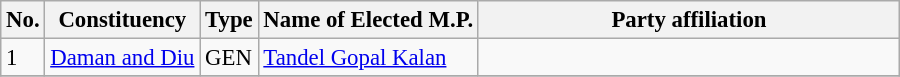<table class="wikitable" style="font-size:95%;">
<tr>
<th>No.</th>
<th>Constituency</th>
<th>Type</th>
<th>Name of Elected M.P.</th>
<th colspan="2" style="width:18em">Party affiliation</th>
</tr>
<tr>
<td>1</td>
<td><a href='#'>Daman and Diu</a></td>
<td>GEN</td>
<td><a href='#'>Tandel Gopal Kalan</a></td>
<td></td>
</tr>
<tr>
</tr>
</table>
